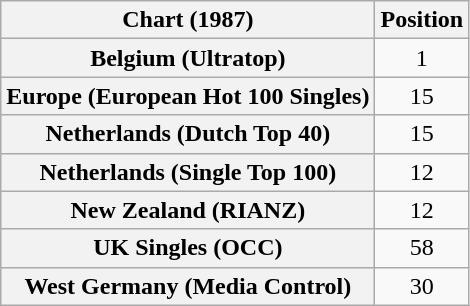<table class="wikitable sortable plainrowheaders" style="text-align:center">
<tr>
<th scope="col">Chart (1987)</th>
<th scope="col">Position</th>
</tr>
<tr>
<th scope="row">Belgium (Ultratop)</th>
<td>1</td>
</tr>
<tr>
<th scope="row">Europe (European Hot 100 Singles)</th>
<td>15</td>
</tr>
<tr>
<th scope="row">Netherlands (Dutch Top 40)</th>
<td>15</td>
</tr>
<tr>
<th scope="row">Netherlands (Single Top 100)</th>
<td>12</td>
</tr>
<tr>
<th scope="row">New Zealand (RIANZ)</th>
<td>12</td>
</tr>
<tr>
<th scope="row">UK Singles (OCC)</th>
<td>58</td>
</tr>
<tr>
<th scope="row">West Germany (Media Control)</th>
<td>30</td>
</tr>
</table>
